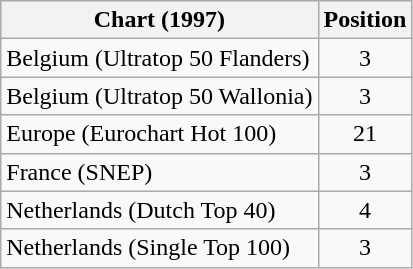<table class="wikitable sortable">
<tr>
<th>Chart (1997)</th>
<th>Position</th>
</tr>
<tr>
<td>Belgium (Ultratop 50 Flanders)</td>
<td align="center">3</td>
</tr>
<tr>
<td>Belgium (Ultratop 50 Wallonia)</td>
<td align="center">3</td>
</tr>
<tr>
<td>Europe (Eurochart Hot 100)</td>
<td align="center">21</td>
</tr>
<tr>
<td>France (SNEP)</td>
<td align="center">3</td>
</tr>
<tr>
<td>Netherlands (Dutch Top 40)</td>
<td align="center">4</td>
</tr>
<tr>
<td>Netherlands (Single Top 100)</td>
<td align="center">3</td>
</tr>
</table>
